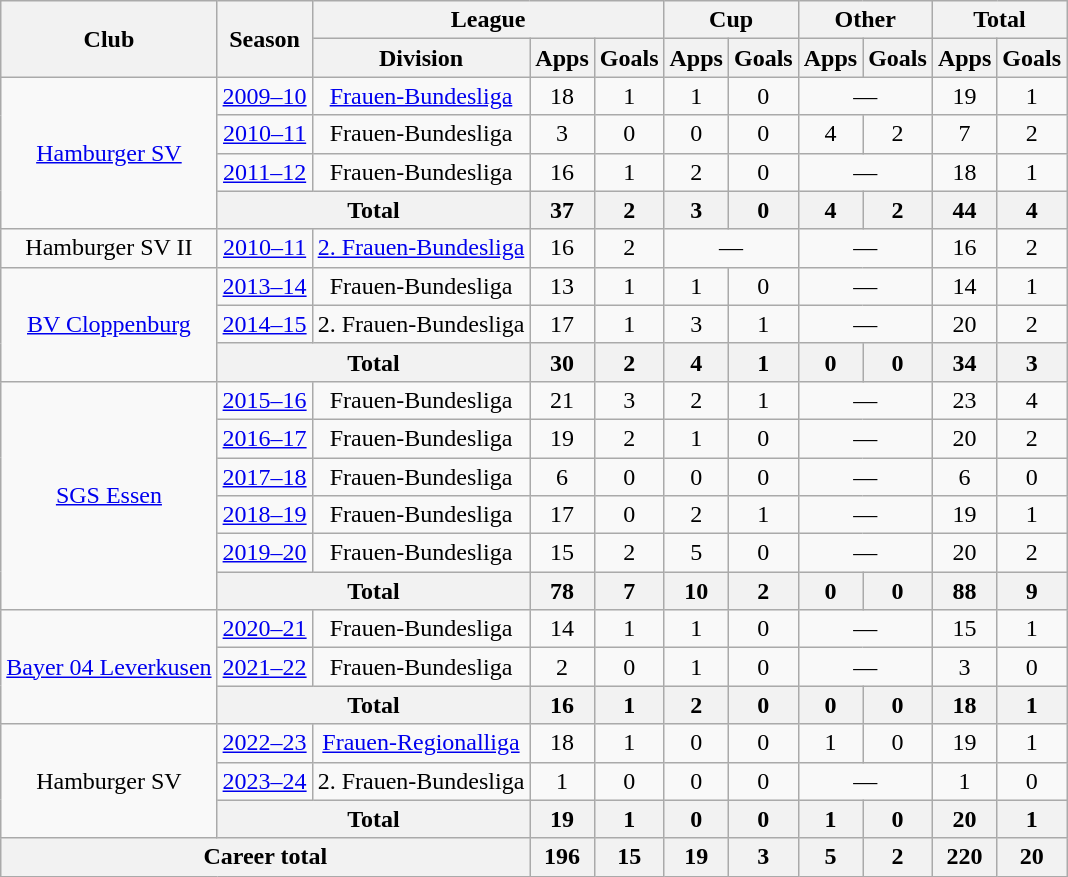<table class="wikitable" style="text-align: center;">
<tr>
<th rowspan=2>Club</th>
<th rowspan=2>Season</th>
<th colspan=3>League</th>
<th colspan=2>Cup</th>
<th colspan=2>Other</th>
<th colspan=2>Total</th>
</tr>
<tr>
<th>Division</th>
<th>Apps</th>
<th>Goals</th>
<th>Apps</th>
<th>Goals</th>
<th>Apps</th>
<th>Goals</th>
<th>Apps</th>
<th>Goals</th>
</tr>
<tr>
<td rowspan=4><a href='#'>Hamburger SV</a></td>
<td><a href='#'>2009–10</a></td>
<td><a href='#'>Frauen-Bundesliga</a></td>
<td>18</td>
<td>1</td>
<td>1</td>
<td>0</td>
<td colspan=2>—</td>
<td>19</td>
<td>1</td>
</tr>
<tr>
<td><a href='#'>2010–11</a></td>
<td>Frauen-Bundesliga</td>
<td>3</td>
<td>0</td>
<td>0</td>
<td>0</td>
<td>4</td>
<td>2</td>
<td>7</td>
<td>2</td>
</tr>
<tr>
<td><a href='#'>2011–12</a></td>
<td>Frauen-Bundesliga</td>
<td>16</td>
<td>1</td>
<td>2</td>
<td>0</td>
<td colspan=2>—</td>
<td>18</td>
<td>1</td>
</tr>
<tr>
<th colspan=2>Total</th>
<th>37</th>
<th>2</th>
<th>3</th>
<th>0</th>
<th>4</th>
<th>2</th>
<th>44</th>
<th>4</th>
</tr>
<tr>
<td>Hamburger SV II</td>
<td><a href='#'>2010–11</a></td>
<td><a href='#'>2. Frauen-Bundesliga</a></td>
<td>16</td>
<td>2</td>
<td colspan=2>—</td>
<td colspan=2>—</td>
<td>16</td>
<td>2</td>
</tr>
<tr>
<td rowspan=3><a href='#'>BV Cloppenburg</a></td>
<td><a href='#'>2013–14</a></td>
<td>Frauen-Bundesliga</td>
<td>13</td>
<td>1</td>
<td>1</td>
<td>0</td>
<td colspan=2>—</td>
<td>14</td>
<td>1</td>
</tr>
<tr>
<td><a href='#'>2014–15</a></td>
<td>2. Frauen-Bundesliga</td>
<td>17</td>
<td>1</td>
<td>3</td>
<td>1</td>
<td colspan=2>—</td>
<td>20</td>
<td>2</td>
</tr>
<tr>
<th colspan=2>Total</th>
<th>30</th>
<th>2</th>
<th>4</th>
<th>1</th>
<th>0</th>
<th>0</th>
<th>34</th>
<th>3</th>
</tr>
<tr>
<td rowspan=6><a href='#'>SGS Essen</a></td>
<td><a href='#'>2015–16</a></td>
<td>Frauen-Bundesliga</td>
<td>21</td>
<td>3</td>
<td>2</td>
<td>1</td>
<td colspan=2>—</td>
<td>23</td>
<td>4</td>
</tr>
<tr>
<td><a href='#'>2016–17</a></td>
<td>Frauen-Bundesliga</td>
<td>19</td>
<td>2</td>
<td>1</td>
<td>0</td>
<td colspan=2>—</td>
<td>20</td>
<td>2</td>
</tr>
<tr>
<td><a href='#'>2017–18</a></td>
<td>Frauen-Bundesliga</td>
<td>6</td>
<td>0</td>
<td>0</td>
<td>0</td>
<td colspan=2>—</td>
<td>6</td>
<td>0</td>
</tr>
<tr>
<td><a href='#'>2018–19</a></td>
<td>Frauen-Bundesliga</td>
<td>17</td>
<td>0</td>
<td>2</td>
<td>1</td>
<td colspan=2>—</td>
<td>19</td>
<td>1</td>
</tr>
<tr>
<td><a href='#'>2019–20</a></td>
<td>Frauen-Bundesliga</td>
<td>15</td>
<td>2</td>
<td>5</td>
<td>0</td>
<td colspan=2>—</td>
<td>20</td>
<td>2</td>
</tr>
<tr>
<th colspan=2>Total</th>
<th>78</th>
<th>7</th>
<th>10</th>
<th>2</th>
<th>0</th>
<th>0</th>
<th>88</th>
<th>9</th>
</tr>
<tr>
<td rowspan=3><a href='#'>Bayer 04 Leverkusen</a></td>
<td><a href='#'>2020–21</a></td>
<td>Frauen-Bundesliga</td>
<td>14</td>
<td>1</td>
<td>1</td>
<td>0</td>
<td colspan=2>—</td>
<td>15</td>
<td>1</td>
</tr>
<tr>
<td><a href='#'>2021–22</a></td>
<td>Frauen-Bundesliga</td>
<td>2</td>
<td>0</td>
<td>1</td>
<td>0</td>
<td colspan=2>—</td>
<td>3</td>
<td>0</td>
</tr>
<tr>
<th colspan=2>Total</th>
<th>16</th>
<th>1</th>
<th>2</th>
<th>0</th>
<th>0</th>
<th>0</th>
<th>18</th>
<th>1</th>
</tr>
<tr>
<td rowspan=3>Hamburger SV</td>
<td><a href='#'>2022–23</a></td>
<td><a href='#'>Frauen-Regionalliga</a></td>
<td>18</td>
<td>1</td>
<td>0</td>
<td>0</td>
<td>1</td>
<td>0</td>
<td>19</td>
<td>1</td>
</tr>
<tr>
<td><a href='#'>2023–24</a></td>
<td>2. Frauen-Bundesliga</td>
<td>1</td>
<td>0</td>
<td>0</td>
<td>0</td>
<td colspan=2>—</td>
<td>1</td>
<td>0</td>
</tr>
<tr>
<th colspan=2>Total</th>
<th>19</th>
<th>1</th>
<th>0</th>
<th>0</th>
<th>1</th>
<th>0</th>
<th>20</th>
<th>1</th>
</tr>
<tr>
<th colspan=3>Career total</th>
<th>196</th>
<th>15</th>
<th>19</th>
<th>3</th>
<th>5</th>
<th>2</th>
<th>220</th>
<th>20</th>
</tr>
</table>
